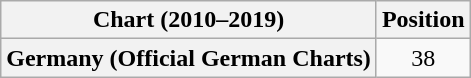<table class="wikitable plainrowheaders" style="text-align:center">
<tr>
<th scope="col">Chart (2010–2019)</th>
<th scope="col">Position</th>
</tr>
<tr>
<th scope="row">Germany (Official German Charts)</th>
<td>38</td>
</tr>
</table>
